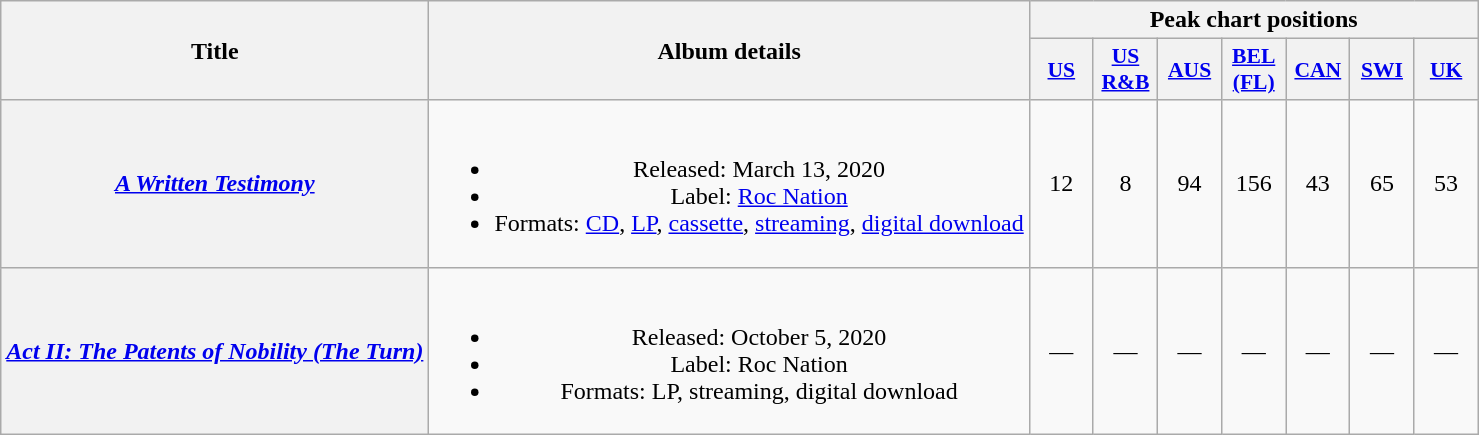<table class="wikitable plainrowheaders" style="text-align:center;">
<tr>
<th scope="col" rowspan="2">Title</th>
<th scope="col" rowspan="2">Album details</th>
<th scope="col" colspan="7">Peak chart positions</th>
</tr>
<tr>
<th scope="col" style="width:2.5em;font-size:90%;"><a href='#'>US</a><br></th>
<th scope="col" style="width:2.5em;font-size:90%;"><a href='#'>US<br>R&B</a><br></th>
<th scope="col" style="width:2.5em;font-size:90%;"><a href='#'>AUS</a><br></th>
<th scope="col" style="width:2.5em;font-size:90%;"><a href='#'>BEL<br>(FL)</a><br></th>
<th scope="col" style="width:2.5em;font-size:90%;"><a href='#'>CAN</a><br></th>
<th scope="col" style="width:2.5em;font-size:90%;"><a href='#'>SWI</a><br></th>
<th scope="col" style="width:2.5em;font-size:90%;"><a href='#'>UK</a><br></th>
</tr>
<tr>
<th scope="row"><em><a href='#'>A Written Testimony</a></em></th>
<td><br><ul><li>Released: March 13, 2020</li><li>Label: <a href='#'>Roc Nation</a></li><li>Formats: <a href='#'>CD</a>, <a href='#'>LP</a>, <a href='#'>cassette</a>, <a href='#'>streaming</a>, <a href='#'>digital download</a></li></ul></td>
<td>12</td>
<td>8</td>
<td>94</td>
<td>156</td>
<td>43</td>
<td>65</td>
<td>53</td>
</tr>
<tr>
<th scope="row"><em><a href='#'>Act II: The Patents of Nobility (The Turn)</a></th>
<td><br><ul><li>Released: October 5, 2020</li><li>Label: Roc Nation</li><li>Formats: LP, streaming, digital download</li></ul></td>
<td>—</td>
<td>—</td>
<td>—</td>
<td>—</td>
<td>—</td>
<td>—</td>
<td>—</td>
</tr>
</table>
